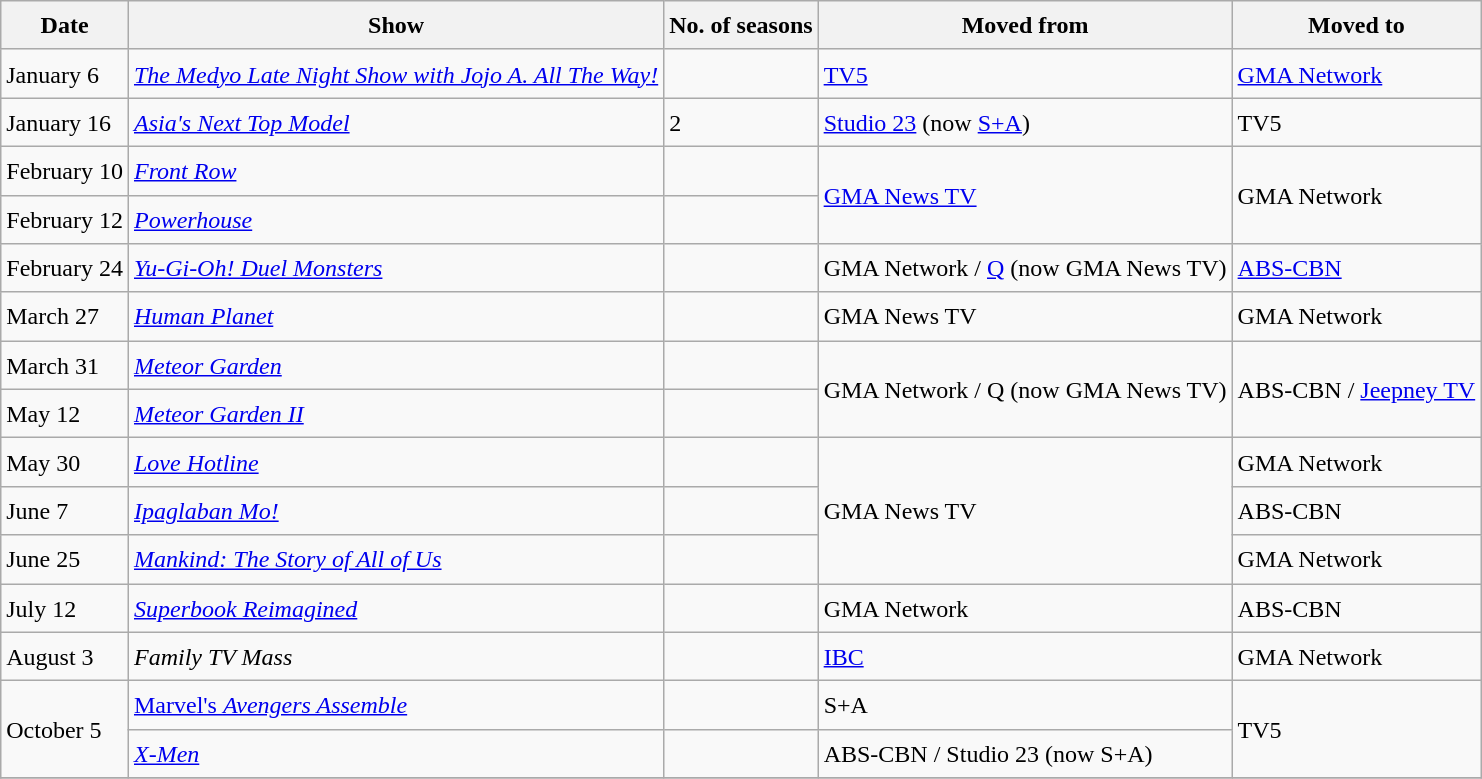<table class="wikitable" style="text-align:left; line-height:25px; width:auto;">
<tr>
<th>Date</th>
<th>Show</th>
<th>No. of seasons</th>
<th>Moved from</th>
<th>Moved to</th>
</tr>
<tr>
<td>January 6</td>
<td><em><a href='#'>The Medyo Late Night Show with Jojo A. All The Way!</a></em></td>
<td></td>
<td><a href='#'>TV5</a></td>
<td><a href='#'>GMA Network</a></td>
</tr>
<tr>
<td>January 16</td>
<td><em><a href='#'>Asia's Next Top Model</a></em></td>
<td>2</td>
<td><a href='#'>Studio 23</a> (now <a href='#'>S+A</a>)</td>
<td>TV5</td>
</tr>
<tr>
<td>February 10</td>
<td><em><a href='#'>Front Row</a></em></td>
<td></td>
<td rowspan="2"><a href='#'>GMA News TV</a></td>
<td rowspan="2">GMA Network</td>
</tr>
<tr>
<td>February 12</td>
<td><em><a href='#'>Powerhouse</a></em></td>
<td></td>
</tr>
<tr>
<td>February 24</td>
<td><em><a href='#'>Yu-Gi-Oh! Duel Monsters</a></em></td>
<td></td>
<td>GMA Network / <a href='#'>Q</a> (now GMA News TV)</td>
<td><a href='#'>ABS-CBN</a></td>
</tr>
<tr>
<td>March 27</td>
<td><em><a href='#'>Human Planet</a></em></td>
<td></td>
<td>GMA News TV</td>
<td>GMA Network</td>
</tr>
<tr>
<td>March 31</td>
<td><em><a href='#'>Meteor Garden</a></em></td>
<td></td>
<td rowspan="2">GMA Network / Q (now GMA News TV)</td>
<td rowspan="2">ABS-CBN / <a href='#'>Jeepney TV</a></td>
</tr>
<tr>
<td>May 12</td>
<td><em><a href='#'>Meteor Garden II</a></em></td>
<td></td>
</tr>
<tr>
<td>May 30</td>
<td><em><a href='#'>Love Hotline</a></em></td>
<td></td>
<td rowspan="3">GMA News TV</td>
<td>GMA Network</td>
</tr>
<tr>
<td>June 7</td>
<td><em><a href='#'>Ipaglaban Mo!</a></em></td>
<td></td>
<td>ABS-CBN</td>
</tr>
<tr>
<td>June 25</td>
<td><em><a href='#'>Mankind: The Story of All of Us</a></em></td>
<td></td>
<td>GMA Network</td>
</tr>
<tr>
<td>July 12</td>
<td><em><a href='#'>Superbook Reimagined</a></em></td>
<td></td>
<td>GMA Network</td>
<td>ABS-CBN</td>
</tr>
<tr>
<td>August 3</td>
<td><em>Family TV Mass</em></td>
<td></td>
<td><a href='#'>IBC</a></td>
<td>GMA Network</td>
</tr>
<tr>
<td rowspan="2">October 5</td>
<td><a href='#'>Marvel's <em>Avengers Assemble</em></a></td>
<td></td>
<td>S+A</td>
<td rowspan="2">TV5</td>
</tr>
<tr>
<td><em><a href='#'>X-Men</a></em></td>
<td></td>
<td>ABS-CBN / Studio 23 (now S+A)</td>
</tr>
<tr>
</tr>
</table>
